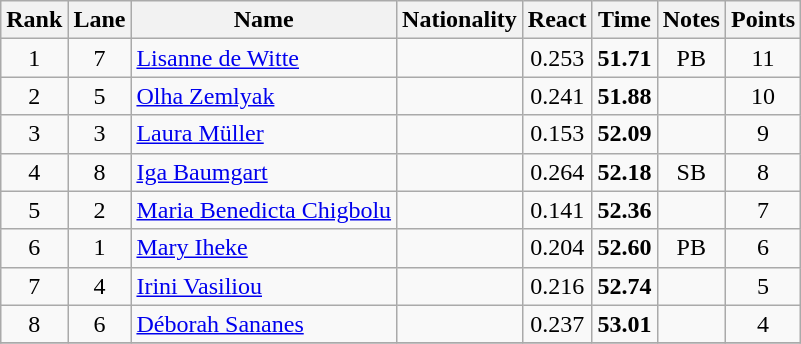<table class="wikitable sortable" style="text-align:center">
<tr>
<th>Rank</th>
<th>Lane</th>
<th>Name</th>
<th>Nationality</th>
<th>React</th>
<th>Time</th>
<th>Notes</th>
<th>Points</th>
</tr>
<tr>
<td>1</td>
<td>7</td>
<td align=left><a href='#'>Lisanne de Witte</a></td>
<td align=left></td>
<td>0.253</td>
<td><strong>51.71</strong></td>
<td>PB</td>
<td>11</td>
</tr>
<tr>
<td>2</td>
<td>5</td>
<td align=left><a href='#'>Olha Zemlyak</a></td>
<td align=left></td>
<td>0.241</td>
<td><strong>51.88</strong></td>
<td></td>
<td>10</td>
</tr>
<tr>
<td>3</td>
<td>3</td>
<td align=left><a href='#'>Laura Müller</a></td>
<td align=left></td>
<td>0.153</td>
<td><strong>52.09</strong></td>
<td></td>
<td>9</td>
</tr>
<tr>
<td>4</td>
<td>8</td>
<td align=left><a href='#'>Iga Baumgart</a></td>
<td align=left></td>
<td>0.264</td>
<td><strong>52.18</strong></td>
<td>SB</td>
<td>8</td>
</tr>
<tr>
<td>5</td>
<td>2</td>
<td align=left><a href='#'>Maria Benedicta Chigbolu</a></td>
<td align=left></td>
<td>0.141</td>
<td><strong>52.36</strong></td>
<td></td>
<td>7</td>
</tr>
<tr>
<td>6</td>
<td>1</td>
<td align=left><a href='#'>Mary Iheke</a></td>
<td align=left></td>
<td>0.204</td>
<td><strong>52.60</strong></td>
<td>PB</td>
<td>6</td>
</tr>
<tr>
<td>7</td>
<td>4</td>
<td align=left><a href='#'>Irini Vasiliou</a></td>
<td align=left></td>
<td>0.216</td>
<td><strong>52.74</strong></td>
<td></td>
<td>5</td>
</tr>
<tr>
<td>8</td>
<td>6</td>
<td align=left><a href='#'>Déborah Sananes</a></td>
<td align=left></td>
<td>0.237</td>
<td><strong>53.01</strong></td>
<td></td>
<td>4</td>
</tr>
<tr>
</tr>
</table>
